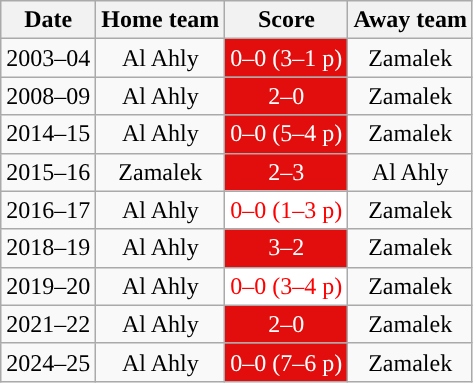<table class="wikitable" style="text-align: center;">
<tr>
<th>Date</th>
<th>Home team</th>
<th>Score</th>
<th>Away team</th>
</tr>
<tr>
<td>2003–04</td>
<td>Al Ahly</td>
<td style="text-align:center; background:#E20E0E; color:#FFFFFF">0–0 (3–1 p)</td>
<td>Zamalek</td>
</tr>
<tr>
<td>2008–09</td>
<td>Al Ahly</td>
<td style="text-align:center; background:#E20E0E; color:#FFFFFF">2–0</td>
<td>Zamalek</td>
</tr>
<tr>
<td>2014–15</td>
<td>Al Ahly</td>
<td style="text-align:center; background:#E20E0E; color:#FFFFFF">0–0 (5–4 p)</td>
<td>Zamalek</td>
</tr>
<tr>
<td>2015–16</td>
<td>Zamalek</td>
<td style="text-align:center; background:#E20E0E; color:#FFFFFF">2–3</td>
<td>Al Ahly</td>
</tr>
<tr>
<td>2016–17</td>
<td>Al Ahly</td>
<td style="text-align:center; background:#fff;color:red;">0–0 (1–3 p)</td>
<td>Zamalek</td>
</tr>
<tr>
<td>2018–19</td>
<td>Al Ahly</td>
<td style="text-align:center; background:#E20E0E; color:#FFFFFF">3–2</td>
<td>Zamalek</td>
</tr>
<tr>
<td>2019–20</td>
<td>Al Ahly</td>
<td style="text-align:center; background:#fff;color:red;">0–0 (3–4 p)</td>
<td>Zamalek</td>
</tr>
<tr>
<td>2021–22</td>
<td>Al Ahly</td>
<td style="text-align:center; background:#E20E0E; color:#FFFFFF">2–0</td>
<td>Zamalek</td>
</tr>
<tr>
<td>2024–25</td>
<td>Al Ahly</td>
<td style="text-align:center; background:#E20E0E; color:#FFFFFF">0–0 (7–6 p)</td>
<td>Zamalek</td>
</tr>
</table>
